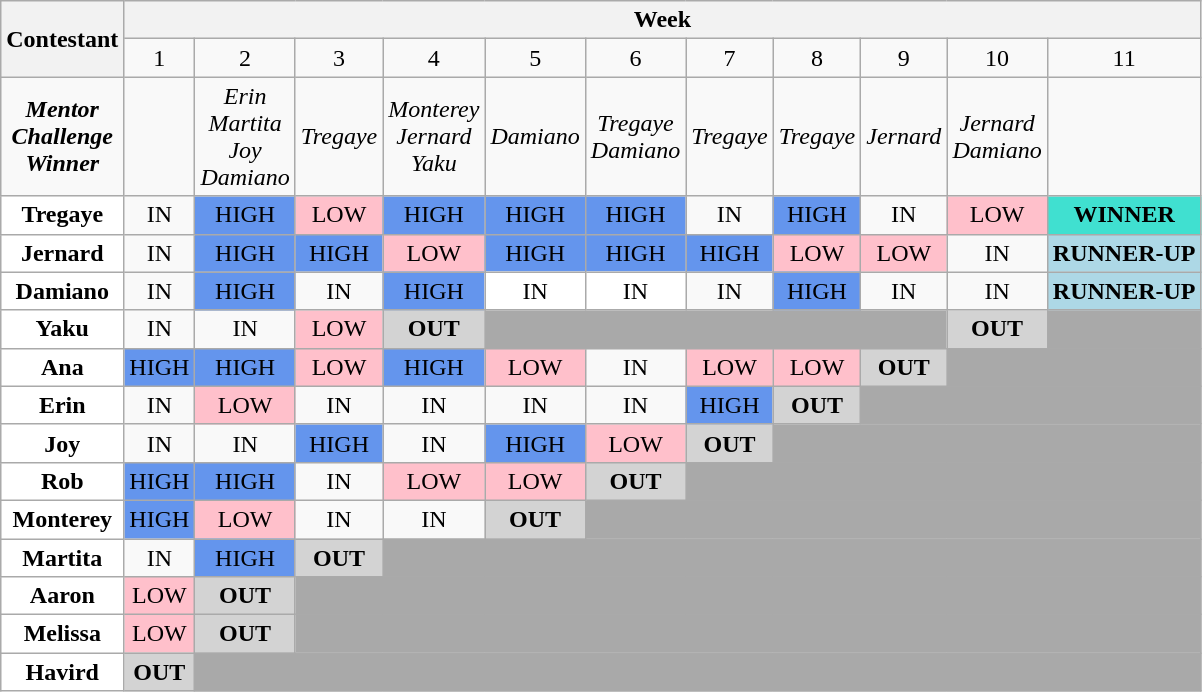<table class="wikitable" align style="text-align:center" center>
<tr>
<th rowspan=2>Contestant</th>
<th colspan=11>Week</th>
</tr>
<tr>
<td>1</td>
<td>2</td>
<td>3</td>
<td>4</td>
<td>5</td>
<td>6</td>
<td>7</td>
<td>8</td>
<td>9</td>
<td>10</td>
<td>11</td>
</tr>
<tr>
<td><strong><em>Mentor</em></strong><br><strong><em>Challenge</em></strong><br><strong><em>Winner</em></strong></td>
<td></td>
<td><em>Erin</em><br><em>Martita</em><br><em>Joy</em><br><em>Damiano</em></td>
<td><em>Tregaye</em></td>
<td><em>Monterey</em><br><em>Jernard</em><br><em>Yaku</em></td>
<td><em>Damiano</em></td>
<td><em>Tregaye</em><br><em>Damiano</em></td>
<td><em>Tregaye</em></td>
<td><em>Tregaye</em></td>
<td><em>Jernard</em></td>
<td><em>Jernard</em> <br> <em>Damiano</em></td>
<td></td>
</tr>
<tr>
<td style="background:white"><strong>Tregaye</strong></td>
<td>IN</td>
<td style="background:cornflowerblue;">HIGH</td>
<td style="background:pink;">LOW</td>
<td style="background:cornflowerblue">HIGH</td>
<td style="background:cornflowerblue">HIGH</td>
<td style="background:cornflowerblue">HIGH</td>
<td>IN</td>
<td style="background:cornflowerblue;">HIGH</td>
<td>IN</td>
<td style="background:pink;">LOW</td>
<td style="background:turquoise;"><strong>WINNER</strong></td>
</tr>
<tr>
<td style="background:white"><strong>Jernard</strong></td>
<td>IN</td>
<td style="background:cornflowerblue;">HIGH</td>
<td style="background:cornflowerblue;">HIGH</td>
<td style="background:pink;">LOW</td>
<td style="background:cornflowerblue">HIGH</td>
<td style="background:cornflowerblue;">HIGH</td>
<td style="background:cornflowerblue;">HIGH</td>
<td style="background:pink;">LOW</td>
<td style="background:pink;">LOW</td>
<td>IN</td>
<td style="background:lightblue;"><strong>RUNNER-UP</strong></td>
</tr>
<tr>
<td style="background:white"><strong>Damiano</strong></td>
<td>IN</td>
<td style="background:cornflowerblue;">HIGH</td>
<td>IN</td>
<td style="background:cornflowerblue">HIGH</td>
<td style="background:white">IN</td>
<td style="background:white">IN</td>
<td>IN</td>
<td style="background:cornflowerblue;">HIGH</td>
<td>IN</td>
<td>IN</td>
<td style="background:lightblue;"><strong>RUNNER-UP</strong></td>
</tr>
<tr>
<td style="background:white"><strong>Yaku</strong></td>
<td>IN</td>
<td>IN</td>
<td style="background:pink;">LOW</td>
<td style="background:lightgrey;"><strong>OUT</strong></td>
<td colspan=5  style="background:darkgrey;"></td>
<td style="background:lightgrey;"><strong>OUT</strong></td>
<td style="background:darkgrey;"></td>
</tr>
<tr>
<td style="background:white"><strong>Ana</strong></td>
<td style="background:cornflowerblue;">HIGH</td>
<td style="background:cornflowerblue;">HIGH</td>
<td style="background:pink;">LOW</td>
<td style="background:cornflowerblue">HIGH</td>
<td style="background:pink;">LOW</td>
<td>IN</td>
<td style="background:pink;">LOW</td>
<td style="background:pink;">LOW</td>
<td style="background:lightgrey;"><strong>OUT</strong></td>
<td colspan=2 style="background:darkgrey;"></td>
</tr>
<tr>
<td style="background:white"><strong>Erin</strong></td>
<td>IN</td>
<td style="background:pink;">LOW</td>
<td>IN</td>
<td>IN</td>
<td>IN</td>
<td>IN</td>
<td style="background:cornflowerblue;">HIGH</td>
<td style="background:lightgrey;"><strong>OUT</strong></td>
<td colspan=3 style="background:darkgrey;"></td>
</tr>
<tr>
<td style="background:white"><strong>Joy</strong></td>
<td>IN</td>
<td>IN</td>
<td style="background:cornflowerblue;">HIGH</td>
<td>IN</td>
<td style="background:cornflowerblue">HIGH</td>
<td style="background:pink;">LOW</td>
<td style="background:lightgrey;"><strong>OUT</strong></td>
<td colspan=4 style="background:darkgrey;"></td>
</tr>
<tr>
<td style="background:white"><strong>Rob</strong></td>
<td style="background:cornflowerblue;">HIGH</td>
<td style="background:cornflowerblue;">HIGH</td>
<td>IN</td>
<td style="background:pink;">LOW</td>
<td style="background:pink;">LOW</td>
<td style="background:lightgrey;"><strong>OUT</strong></td>
<td colspan=5 style="background:darkgrey;"></td>
</tr>
<tr>
<td style="background:white"><strong>Monterey</strong></td>
<td style="background:cornflowerblue;">HIGH</td>
<td style="background:pink;">LOW</td>
<td>IN</td>
<td style="background:lwhite;">IN</td>
<td style="background:lightgrey;"><strong>OUT</strong></td>
<td colspan=6 style="background:darkgrey;"></td>
</tr>
<tr>
<td style="background:white"><strong>Martita</strong></td>
<td>IN</td>
<td style="background:cornflowerblue;">HIGH</td>
<td style="background:lightgrey;"><strong>OUT</strong></td>
<td colspan=8 style="background:darkgrey;"></td>
</tr>
<tr>
<td style="background:white"><strong>Aaron</strong></td>
<td style="background:pink;">LOW</td>
<td style="background:lightgrey;"><strong>OUT</strong></td>
<td colspan=9 style="background:darkgrey;"></td>
</tr>
<tr>
<td style="background:white"><strong>Melissa</strong></td>
<td style="background:pink;">LOW</td>
<td style="background:lightgrey;"><strong>OUT</strong></td>
<td colspan=9 style="background:darkgrey;"></td>
</tr>
<tr>
<td style="background:white"><strong>Havird</strong></td>
<td style="background:lightgrey;"><strong>OUT</strong></td>
<td colspan=10 style="background:darkgrey;"></td>
</tr>
</table>
